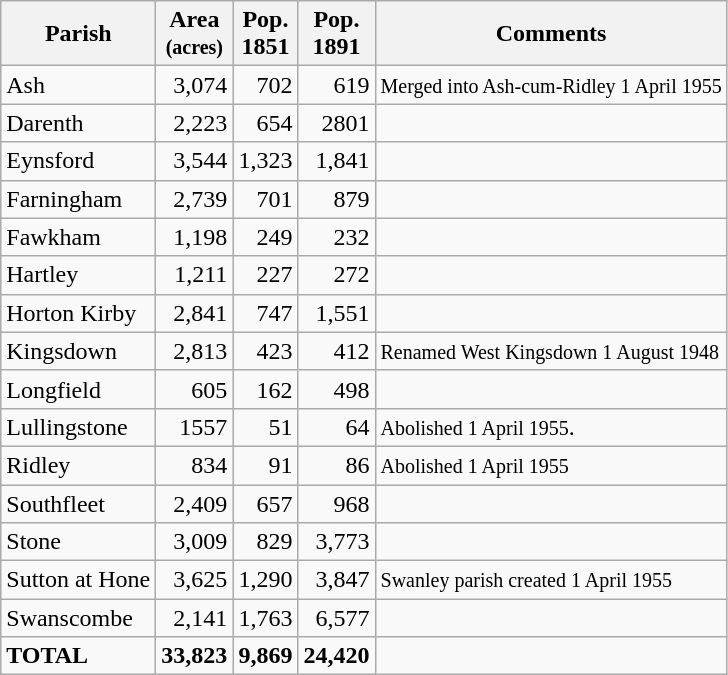<table class="wikitable">
<tr>
<th>Parish</th>
<th>Area<br> <small>(acres)</small></th>
<th>Pop.<br> 1851</th>
<th>Pop.<br> 1891</th>
<th>Comments </th>
</tr>
<tr>
<td align="left">Ash</td>
<td align="right">3,074</td>
<td align="right">702</td>
<td align="right">619</td>
<td align="left"><small>Merged into Ash-cum-Ridley 1 April 1955</small> </td>
</tr>
<tr>
<td align="left">Darenth</td>
<td align="right">2,223</td>
<td align="right">654</td>
<td align="right">2801</td>
<td align="right"></td>
</tr>
<tr>
<td align="left">Eynsford</td>
<td align="right">3,544</td>
<td align="right">1,323</td>
<td align="right">1,841</td>
<td align="right"></td>
</tr>
<tr>
<td align="left">Farningham</td>
<td align="right">2,739</td>
<td align="right">701</td>
<td align="right">879</td>
<td align="right"></td>
</tr>
<tr>
<td align="left">Fawkham</td>
<td align="right">1,198</td>
<td align="right">249</td>
<td align="right">232</td>
<td align="right"></td>
</tr>
<tr>
<td align="left">Hartley</td>
<td align="right">1,211</td>
<td align="right">227</td>
<td align="right">272</td>
<td align="right"></td>
</tr>
<tr>
<td align="left">Horton Kirby</td>
<td align="right">2,841</td>
<td align="right">747</td>
<td align="right">1,551</td>
<td align="right"></td>
</tr>
<tr>
<td align="left">Kingsdown</td>
<td align="right">2,813</td>
<td align="right">423</td>
<td align="right">412</td>
<td align="left"><small>Renamed West Kingsdown 1 August 1948</small></td>
</tr>
<tr>
<td align="left">Longfield</td>
<td align="right">605</td>
<td align="right">162</td>
<td align="right">498</td>
<td align="right"></td>
</tr>
<tr>
<td align="left">Lullingstone</td>
<td align="right">1557</td>
<td align="right">51</td>
<td align="right">64</td>
<td align="left"><small>Abolished 1 April 1955</small>.</td>
</tr>
<tr>
<td>Ridley</td>
<td align="right">834</td>
<td align="right">91</td>
<td align="right">86</td>
<td align="left"><small>Abolished 1 April 1955</small></td>
</tr>
<tr>
<td>Southfleet</td>
<td align="right">2,409</td>
<td align="right">657</td>
<td align="right">968</td>
<td align="right"></td>
</tr>
<tr>
<td>Stone</td>
<td align="right">3,009</td>
<td align="right">829</td>
<td align="right">3,773</td>
<td align="right"></td>
</tr>
<tr>
<td>Sutton at Hone</td>
<td align="right">3,625</td>
<td align="right">1,290</td>
<td align="right">3,847</td>
<td align="left"><small>Swanley parish created 1 April 1955</small></td>
</tr>
<tr>
<td>Swanscombe</td>
<td align="right">2,141</td>
<td align="right">1,763</td>
<td align="right">6,577</td>
<td align="right"></td>
</tr>
<tr>
<td><strong>TOTAL</strong></td>
<td align="right"><strong>33,823</strong></td>
<td align="right"><strong>9,869</strong></td>
<td align="right"><strong>24,420</strong></td>
<td align="right"></td>
</tr>
</table>
